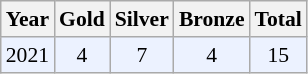<table class="sortable wikitable" style="font-size: 90%;">
<tr>
<th>Year</th>
<th>Gold</th>
<th>Silver</th>
<th>Bronze</th>
<th>Total</th>
</tr>
<tr style="background:#ECF2FF">
<td align="center">2021</td>
<td align="center">4</td>
<td align="center">7</td>
<td align="center">4</td>
<td align="center">15</td>
</tr>
</table>
